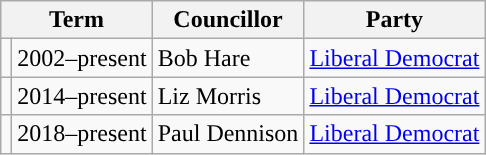<table class="wikitable">
<tr>
<th colspan=2>Term</th>
<th>Councillor</th>
<th>Party</th>
</tr>
<tr>
<td style="background-color: "></td>
<td>2002–present</td>
<td>Bob Hare</td>
<td><a href='#'>Liberal Democrat</a></td>
</tr>
<tr>
<td style="background-color: "></td>
<td>2014–present</td>
<td>Liz Morris</td>
<td><a href='#'>Liberal Democrat</a></td>
</tr>
<tr>
<td style="background-color: "></td>
<td>2018–present</td>
<td>Paul Dennison</td>
<td><a href='#'>Liberal Democrat</a></td>
</tr>
</table>
